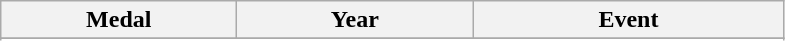<table class="wikitable">
<tr>
<th width=150>Medal</th>
<th width=150>Year</th>
<th width=200>Event</th>
</tr>
<tr>
</tr>
<tr>
</tr>
</table>
